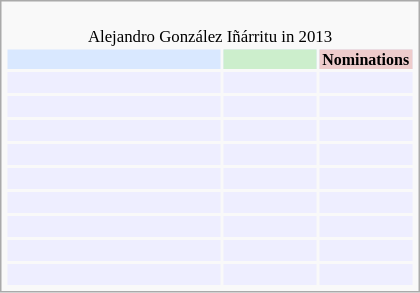<table class="infobox" style="width: 25em; text-align: left; font-size: 70%; vertical-align: middle;">
<tr>
<td colspan="3" style="text-align:center;"><br>Alejandro González Iñárritu in 2013</td>
</tr>
<tr style="background:#d9e8ff; text-align:center;">
<th style="vertical-align: middle;"></th>
<th style="background:#cec; font-size:8pt; width:60px;"></th>
<th style="background:#ecc; font-size:8pt; width:60px;">Nominations</th>
</tr>
<tr style="background:#eef;">
<td style="text-align:center;"><br></td>
<td></td>
<td></td>
</tr>
<tr style="background:#eef;">
<td style="text-align:center;"><br></td>
<td></td>
<td></td>
</tr>
<tr style="background:#eef;">
<td style="text-align:center;"><br></td>
<td></td>
<td></td>
</tr>
<tr style="background:#eef;">
<td style="text-align:center;"><br></td>
<td></td>
<td></td>
</tr>
<tr style="background:#eef;">
<td style="text-align:center;"><br></td>
<td></td>
<td></td>
</tr>
<tr style="background:#eef;">
<td style="text-align:center;"><br></td>
<td></td>
<td></td>
</tr>
<tr style="background:#eef;">
<td style="text-align:center;"><br></td>
<td></td>
<td></td>
</tr>
<tr style="background:#eef;">
<td style="text-align:center;"><br></td>
<td></td>
<td></td>
</tr>
<tr style="background:#eef;">
<td style="text-align:center;"><br></td>
<td></td>
<td></td>
</tr>
</table>
